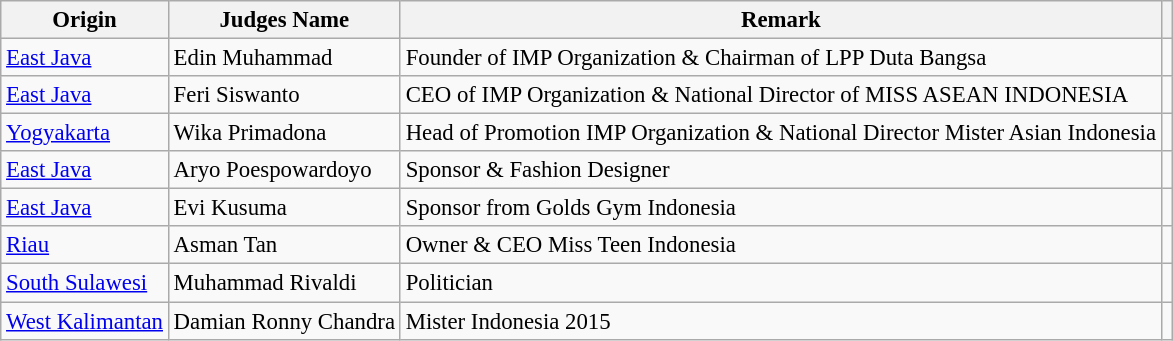<table class="wikitable" style="font-size: 95%;">
<tr>
<th>Origin</th>
<th>Judges Name</th>
<th>Remark</th>
<th></th>
</tr>
<tr>
<td><strong></strong><a href='#'>East Java</a></td>
<td>Edin Muhammad</td>
<td>Founder of IMP Organization & Chairman of LPP Duta Bangsa</td>
<td></td>
</tr>
<tr>
<td><strong></strong><a href='#'>East Java</a></td>
<td>Feri Siswanto</td>
<td>CEO of IMP Organization & National Director of MISS ASEAN INDONESIA</td>
<td></td>
</tr>
<tr>
<td><strong></strong><a href='#'>Yogyakarta</a></td>
<td>Wika Primadona</td>
<td>Head of Promotion IMP Organization & National Director Mister Asian Indonesia</td>
<td></td>
</tr>
<tr>
<td><strong></strong><a href='#'>East Java</a></td>
<td>Aryo Poespowardoyo</td>
<td>Sponsor & Fashion Designer</td>
<td></td>
</tr>
<tr>
<td><strong></strong><a href='#'>East Java</a></td>
<td>Evi Kusuma</td>
<td>Sponsor from Golds Gym Indonesia</td>
<td></td>
</tr>
<tr>
<td><strong></strong><a href='#'>Riau</a></td>
<td>Asman Tan</td>
<td>Owner & CEO Miss Teen Indonesia</td>
<td></td>
</tr>
<tr>
<td><strong></strong><a href='#'>South Sulawesi</a></td>
<td>Muhammad Rivaldi</td>
<td>Politician</td>
<td></td>
</tr>
<tr>
<td><strong></strong><a href='#'>West Kalimantan</a></td>
<td>Damian Ronny Chandra</td>
<td>Mister Indonesia 2015</td>
<td></td>
</tr>
</table>
